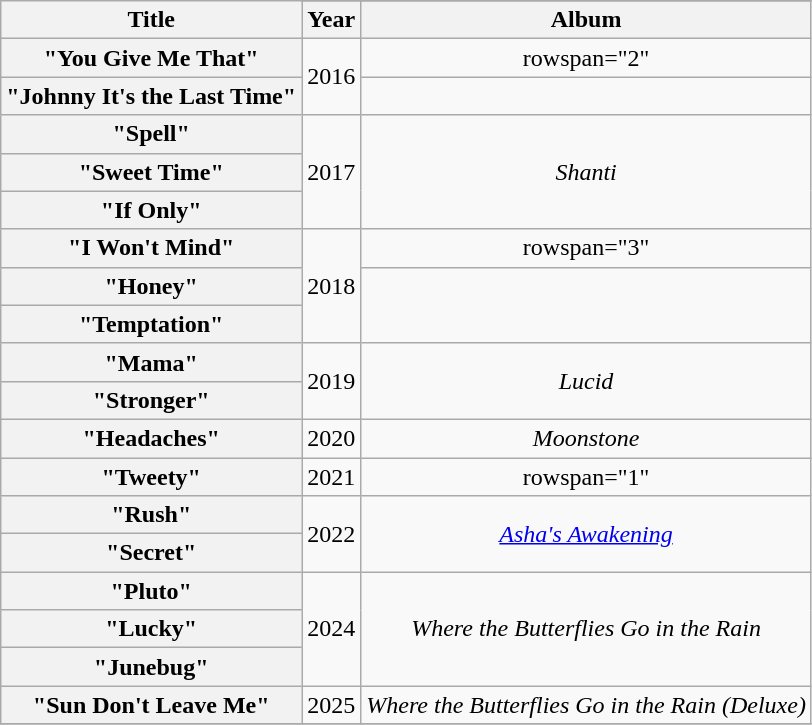<table class="wikitable plainrowheaders" style="text-align:center;">
<tr>
<th scope="col" rowspan="2">Title</th>
</tr>
<tr>
<th scope="col" rowspan="1">Year</th>
<th scope="col" rowspan="1">Album</th>
</tr>
<tr>
<th scope="row">"You Give Me That"</th>
<td rowspan="2">2016</td>
<td>rowspan="2" </td>
</tr>
<tr>
<th scope="row">"Johnny It's the Last Time"</th>
</tr>
<tr>
<th scope="row">"Spell"</th>
<td rowspan="3">2017</td>
<td rowspan="3"><em>Shanti</em></td>
</tr>
<tr>
<th scope="row">"Sweet Time"</th>
</tr>
<tr>
<th scope="row">"If Only"</th>
</tr>
<tr>
<th scope="row">"I Won't Mind"</th>
<td rowspan="3">2018</td>
<td>rowspan="3" </td>
</tr>
<tr>
<th scope="row">"Honey"</th>
</tr>
<tr>
<th scope="row">"Temptation"</th>
</tr>
<tr>
<th scope="row">"Mama"</th>
<td rowspan="2">2019</td>
<td rowspan="2"><em>Lucid</em></td>
</tr>
<tr>
<th scope="row">"Stronger"</th>
</tr>
<tr>
<th scope="row">"Headaches"</th>
<td rowspan="1">2020</td>
<td rowspan="1"><em>Moonstone</em></td>
</tr>
<tr>
<th scope="row">"Tweety"</th>
<td rowspan="1">2021</td>
<td>rowspan="1" </td>
</tr>
<tr>
<th scope="row">"Rush"</th>
<td rowspan="2">2022</td>
<td rowspan="2"><em><a href='#'>Asha's Awakening</a></em></td>
</tr>
<tr>
<th scope="row">"Secret"<br></th>
</tr>
<tr>
<th scope="row">"Pluto"</th>
<td rowspan="3">2024</td>
<td rowspan="3"><em>Where the Butterflies Go in the Rain</em></td>
</tr>
<tr>
<th scope="row">"Lucky"</th>
</tr>
<tr>
<th scope="row">"Junebug"<br></th>
</tr>
<tr>
<th scope="row">"Sun Don't Leave Me"</th>
<td rowspan="1">2025</td>
<td rowspan="1"><em>Where the Butterflies Go in the Rain (Deluxe)</em></td>
</tr>
<tr>
</tr>
</table>
